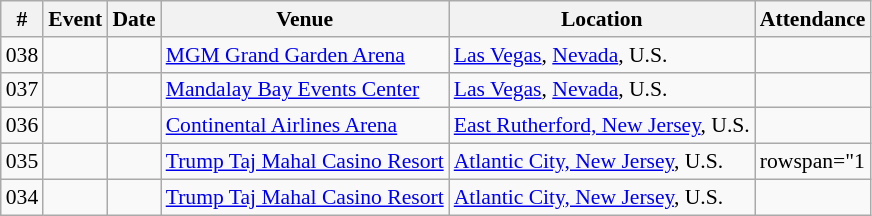<table class="sortable wikitable succession-box" style="font-size:90%;">
<tr>
<th scope="col">#</th>
<th scope="col">Event</th>
<th scope="col">Date</th>
<th scope="col">Venue</th>
<th scope="col">Location</th>
<th scope="col">Attendance</th>
</tr>
<tr>
<td>038</td>
<td></td>
<td></td>
<td><a href='#'>MGM Grand Garden Arena</a></td>
<td><a href='#'>Las Vegas</a>, <a href='#'>Nevada</a>, U.S.</td>
<td></td>
</tr>
<tr>
<td>037</td>
<td></td>
<td></td>
<td><a href='#'>Mandalay Bay Events Center</a></td>
<td><a href='#'>Las Vegas</a>, <a href='#'>Nevada</a>, U.S.</td>
<td></td>
</tr>
<tr>
<td>036</td>
<td></td>
<td></td>
<td><a href='#'>Continental Airlines Arena</a></td>
<td><a href='#'>East Rutherford, New Jersey</a>, U.S.</td>
<td></td>
</tr>
<tr>
<td>035</td>
<td></td>
<td></td>
<td><a href='#'>Trump Taj Mahal Casino Resort</a></td>
<td><a href='#'>Atlantic City, New Jersey</a>, U.S.</td>
<td>rowspan="1 </td>
</tr>
<tr>
<td>034</td>
<td></td>
<td></td>
<td><a href='#'>Trump Taj Mahal Casino Resort</a></td>
<td><a href='#'>Atlantic City, New Jersey</a>, U.S.</td>
<td></td>
</tr>
</table>
